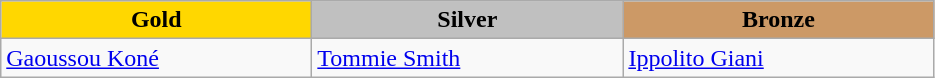<table class="wikitable" style="text-align:left">
<tr align="center">
<td width=200 bgcolor=gold><strong>Gold</strong></td>
<td width=200 bgcolor=silver><strong>Silver</strong></td>
<td width=200 bgcolor=CC9966><strong>Bronze</strong></td>
</tr>
<tr>
<td><a href='#'>Gaoussou Koné</a><br><em></em></td>
<td><a href='#'>Tommie Smith</a><br><em></em></td>
<td><a href='#'>Ippolito Giani</a><br><em></em></td>
</tr>
</table>
